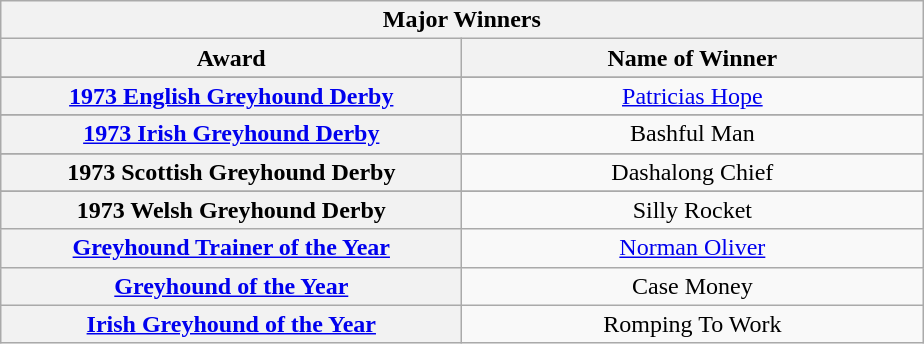<table class="wikitable">
<tr>
<th colspan="2">Major Winners</th>
</tr>
<tr>
<th width=300>Award</th>
<th width=300>Name of Winner</th>
</tr>
<tr>
</tr>
<tr align=center>
<th><a href='#'>1973 English Greyhound Derby</a></th>
<td><a href='#'>Patricias Hope</a></td>
</tr>
<tr>
</tr>
<tr align=center>
<th><a href='#'>1973 Irish Greyhound Derby</a></th>
<td>Bashful Man </td>
</tr>
<tr>
</tr>
<tr align=center>
<th>1973 Scottish Greyhound Derby</th>
<td>Dashalong Chief </td>
</tr>
<tr>
</tr>
<tr align=center>
<th>1973 Welsh Greyhound Derby</th>
<td>Silly Rocket </td>
</tr>
<tr align=center>
<th><a href='#'>Greyhound Trainer of the Year</a></th>
<td><a href='#'>Norman Oliver</a></td>
</tr>
<tr align=center>
<th><a href='#'>Greyhound of the Year</a></th>
<td>Case Money</td>
</tr>
<tr align=center>
<th><a href='#'>Irish Greyhound of the Year</a></th>
<td>Romping To Work</td>
</tr>
</table>
